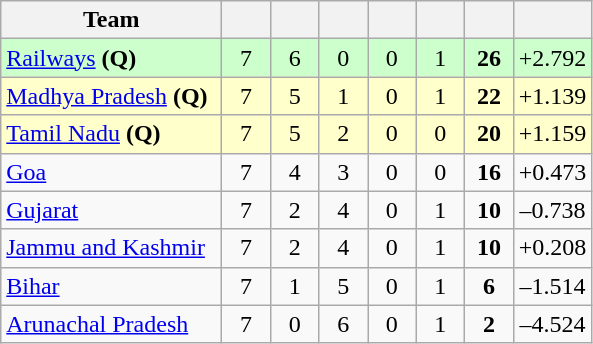<table class="wikitable" style="text-align:center">
<tr>
<th style="width:140px;">Team</th>
<th style="width:25px;"></th>
<th style="width:25px;"></th>
<th style="width:25px;"></th>
<th style="width:25px;"></th>
<th style="width:25px;"></th>
<th style="width:25px;"></th>
<th style="width:40px;"></th>
</tr>
<tr style="background:#cfc;">
<td style="text-align:left"><a href='#'>Railways</a> <strong>(Q)</strong></td>
<td>7</td>
<td>6</td>
<td>0</td>
<td>0</td>
<td>1</td>
<td><strong>26</strong></td>
<td>+2.792</td>
</tr>
<tr style="background:#ffc;">
<td style="text-align:left"><a href='#'>Madhya Pradesh</a> <strong>(Q)</strong></td>
<td>7</td>
<td>5</td>
<td>1</td>
<td>0</td>
<td>1</td>
<td><strong>22</strong></td>
<td>+1.139</td>
</tr>
<tr style="background:#ffc;">
<td style="text-align:left"><a href='#'>Tamil Nadu</a> <strong>(Q)</strong></td>
<td>7</td>
<td>5</td>
<td>2</td>
<td>0</td>
<td>0</td>
<td><strong>20</strong></td>
<td>+1.159</td>
</tr>
<tr>
<td style="text-align:left"><a href='#'>Goa</a></td>
<td>7</td>
<td>4</td>
<td>3</td>
<td>0</td>
<td>0</td>
<td><strong>16</strong></td>
<td>+0.473</td>
</tr>
<tr>
<td style="text-align:left"><a href='#'>Gujarat</a></td>
<td>7</td>
<td>2</td>
<td>4</td>
<td>0</td>
<td>1</td>
<td><strong>10</strong></td>
<td>–0.738</td>
</tr>
<tr>
<td style="text-align:left"><a href='#'>Jammu and Kashmir</a></td>
<td>7</td>
<td>2</td>
<td>4</td>
<td>0</td>
<td>1</td>
<td><strong>10</strong></td>
<td>+0.208</td>
</tr>
<tr>
<td style="text-align:left"><a href='#'>Bihar</a></td>
<td>7</td>
<td>1</td>
<td>5</td>
<td>0</td>
<td>1</td>
<td><strong>6</strong></td>
<td>–1.514</td>
</tr>
<tr>
<td style="text-align:left"><a href='#'>Arunachal Pradesh</a></td>
<td>7</td>
<td>0</td>
<td>6</td>
<td>0</td>
<td>1</td>
<td><strong>2</strong></td>
<td>–4.524</td>
</tr>
</table>
